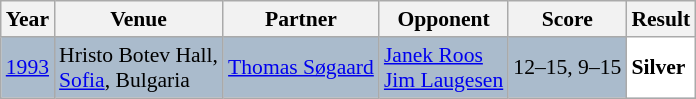<table class="sortable wikitable" style="font-size: 90%;">
<tr>
<th>Year</th>
<th>Venue</th>
<th>Partner</th>
<th>Opponent</th>
<th>Score</th>
<th>Result</th>
</tr>
<tr style="background:#AABBCC">
<td align="center"><a href='#'>1993</a></td>
<td align="left">Hristo Botev Hall,<br><a href='#'>Sofia</a>, Bulgaria</td>
<td align="left"> <a href='#'>Thomas Søgaard</a></td>
<td align="left"> <a href='#'>Janek Roos</a><br> <a href='#'>Jim Laugesen</a></td>
<td align="left">12–15, 9–15</td>
<td style="text-align:left; background:white"> <strong>Silver</strong></td>
</tr>
</table>
